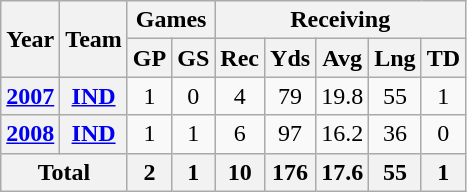<table class=wikitable style="text-align:center;">
<tr>
<th rowspan="2">Year</th>
<th rowspan="2">Team</th>
<th colspan="2">Games</th>
<th colspan="5">Receiving</th>
</tr>
<tr>
<th>GP</th>
<th>GS</th>
<th>Rec</th>
<th>Yds</th>
<th>Avg</th>
<th>Lng</th>
<th>TD</th>
</tr>
<tr>
<th><a href='#'>2007</a></th>
<th><a href='#'>IND</a></th>
<td>1</td>
<td>0</td>
<td>4</td>
<td>79</td>
<td>19.8</td>
<td>55</td>
<td>1</td>
</tr>
<tr>
<th><a href='#'>2008</a></th>
<th><a href='#'>IND</a></th>
<td>1</td>
<td>1</td>
<td>6</td>
<td>97</td>
<td>16.2</td>
<td>36</td>
<td>0</td>
</tr>
<tr>
<th colspan="2">Total</th>
<th>2</th>
<th>1</th>
<th>10</th>
<th>176</th>
<th>17.6</th>
<th>55</th>
<th>1</th>
</tr>
</table>
